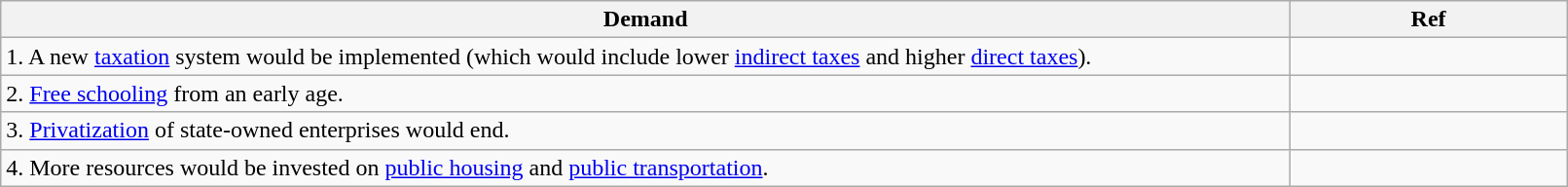<table class="wikitable">
<tr>
<th style="width:70%;">Demand</th>
<th style="width:15%;">Ref</th>
</tr>
<tr>
<td>1. A new <a href='#'>taxation</a> system would be implemented (which would include lower <a href='#'>indirect taxes</a> and higher <a href='#'>direct taxes</a>).</td>
<td></td>
</tr>
<tr>
<td>2. <a href='#'>Free schooling</a> from an early age.</td>
<td></td>
</tr>
<tr>
<td>3. <a href='#'>Privatization</a> of state-owned enterprises would end.</td>
<td></td>
</tr>
<tr>
<td>4. More resources would be invested on <a href='#'>public housing</a> and <a href='#'>public transportation</a>.</td>
<td></td>
</tr>
</table>
